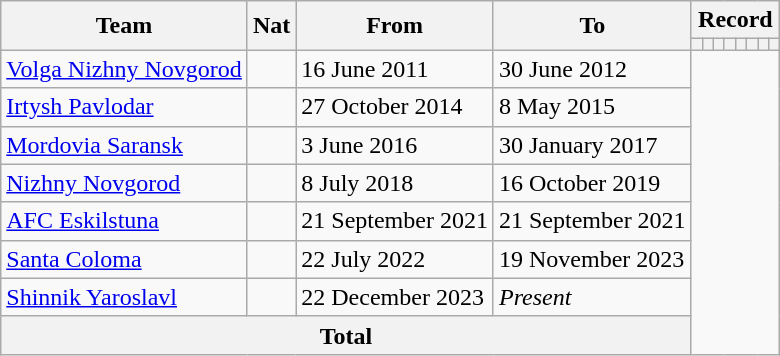<table class="wikitable" style="text-align: center">
<tr>
<th rowspan="2">Team</th>
<th rowspan="2">Nat</th>
<th rowspan="2">From</th>
<th rowspan="2">To</th>
<th colspan="8">Record</th>
</tr>
<tr>
<th></th>
<th></th>
<th></th>
<th></th>
<th></th>
<th></th>
<th></th>
<th></th>
</tr>
<tr>
<td align=left><a href='#'>Volga Nizhny Novgorod</a></td>
<td></td>
<td align=left>16 June 2011</td>
<td align=left>30 June 2012<br></td>
</tr>
<tr>
<td align=left><a href='#'>Irtysh Pavlodar</a></td>
<td></td>
<td align=left>27 October 2014</td>
<td align=left>8 May 2015<br></td>
</tr>
<tr>
<td align=left><a href='#'>Mordovia Saransk</a></td>
<td></td>
<td align=left>3 June 2016</td>
<td align=left>30 January 2017<br></td>
</tr>
<tr>
<td align=left><a href='#'>Nizhny Novgorod</a></td>
<td></td>
<td align=left>8 July 2018</td>
<td align=left>16 October 2019<br></td>
</tr>
<tr>
<td align=left><a href='#'>AFC Eskilstuna</a></td>
<td></td>
<td align=left>21 September 2021</td>
<td align=left>21 September 2021<br></td>
</tr>
<tr>
<td align=left><a href='#'>Santa Coloma</a></td>
<td></td>
<td align=left>22 July 2022</td>
<td align=left>19 November 2023<br></td>
</tr>
<tr>
<td align=left><a href='#'>Shinnik Yaroslavl</a></td>
<td></td>
<td align=left>22 December 2023</td>
<td align=left><em>Present</em><br></td>
</tr>
<tr>
<th colspan="4">Total<br></th>
</tr>
</table>
